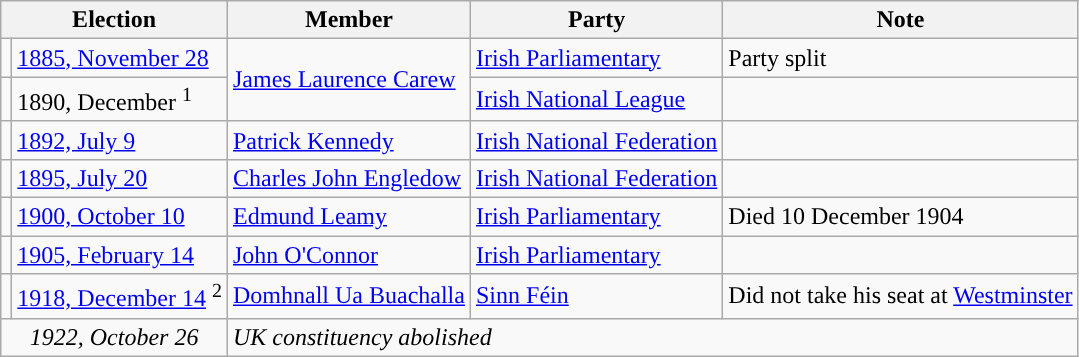<table class="wikitable">
<tr>
<th colspan="2">Election</th>
<th>Member</th>
<th>Party</th>
<th>Note</th>
</tr>
<tr>
<td style="color:inherit;background-color: "></td>
<td><a href='#'>1885, November 28</a></td>
<td rowspan="2"><a href='#'>James Laurence Carew</a></td>
<td><a href='#'>Irish Parliamentary</a></td>
<td>Party split</td>
</tr>
<tr>
<td style="color:inherit;background-color: "></td>
<td>1890, December <sup>1</sup></td>
<td><a href='#'>Irish National League</a></td>
<td></td>
</tr>
<tr>
<td style="color:inherit;background-color: "></td>
<td><a href='#'>1892, July 9</a></td>
<td><a href='#'>Patrick Kennedy</a></td>
<td><a href='#'>Irish National Federation</a></td>
<td></td>
</tr>
<tr>
<td style="color:inherit;background-color: "></td>
<td><a href='#'>1895, July 20</a></td>
<td><a href='#'>Charles John Engledow</a></td>
<td><a href='#'>Irish National Federation</a></td>
<td></td>
</tr>
<tr>
<td style="color:inherit;background-color: "></td>
<td><a href='#'>1900, October 10</a></td>
<td><a href='#'>Edmund Leamy</a></td>
<td><a href='#'>Irish Parliamentary</a></td>
<td>Died 10 December 1904</td>
</tr>
<tr>
<td style="color:inherit;background-color: "></td>
<td><a href='#'>1905, February 14</a></td>
<td><a href='#'>John O'Connor</a></td>
<td><a href='#'>Irish Parliamentary</a></td>
<td></td>
</tr>
<tr>
<td style="color:inherit;background-color: "></td>
<td><a href='#'>1918, December 14</a> <sup>2</sup></td>
<td><a href='#'>Domhnall Ua Buachalla</a></td>
<td><a href='#'>Sinn Féin</a></td>
<td>Did not take his seat at <a href='#'>Westminster</a></td>
</tr>
<tr>
<td colspan="2" align="center"><em>1922, October 26</em></td>
<td colspan="3"><em>UK constituency abolished</em></td>
</tr>
</table>
